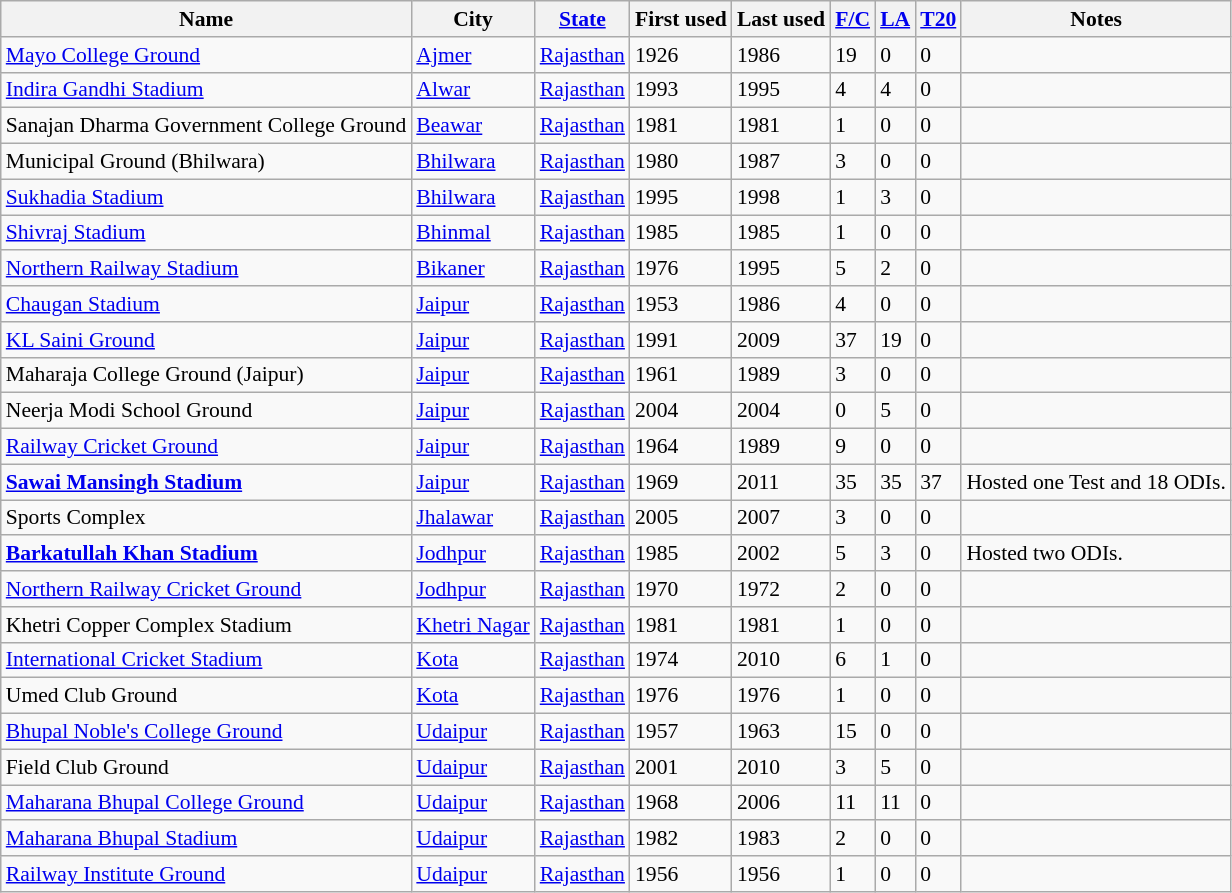<table class="wikitable sortable collapsible static-row-numbers" style="font-size: 90%">
<tr>
<th>Name</th>
<th>City</th>
<th><a href='#'>State</a></th>
<th>First used</th>
<th>Last used</th>
<th><a href='#'>F/C</a></th>
<th><a href='#'>LA</a></th>
<th><a href='#'>T20</a></th>
<th>Notes</th>
</tr>
<tr>
<td><a href='#'>Mayo College Ground</a></td>
<td><a href='#'>Ajmer</a></td>
<td><a href='#'>Rajasthan</a></td>
<td>1926</td>
<td>1986</td>
<td>19</td>
<td>0</td>
<td>0</td>
<td></td>
</tr>
<tr>
<td><a href='#'>Indira Gandhi Stadium</a></td>
<td><a href='#'>Alwar</a></td>
<td><a href='#'>Rajasthan</a></td>
<td>1993</td>
<td>1995</td>
<td>4</td>
<td>4</td>
<td>0</td>
<td></td>
</tr>
<tr>
<td>Sanajan Dharma Government College Ground</td>
<td><a href='#'>Beawar</a></td>
<td><a href='#'>Rajasthan</a></td>
<td>1981</td>
<td>1981</td>
<td>1</td>
<td>0</td>
<td>0</td>
<td></td>
</tr>
<tr>
<td>Municipal Ground (Bhilwara)</td>
<td><a href='#'>Bhilwara</a></td>
<td><a href='#'>Rajasthan</a></td>
<td>1980</td>
<td>1987</td>
<td>3</td>
<td>0</td>
<td>0</td>
<td></td>
</tr>
<tr>
<td><a href='#'>Sukhadia Stadium</a></td>
<td><a href='#'>Bhilwara</a></td>
<td><a href='#'>Rajasthan</a></td>
<td>1995</td>
<td>1998</td>
<td>1</td>
<td>3</td>
<td>0</td>
<td></td>
</tr>
<tr>
<td><a href='#'>Shivraj Stadium</a></td>
<td><a href='#'>Bhinmal</a></td>
<td><a href='#'>Rajasthan</a></td>
<td>1985</td>
<td>1985</td>
<td>1</td>
<td>0</td>
<td>0</td>
<td></td>
</tr>
<tr>
<td><a href='#'>Northern Railway Stadium</a></td>
<td><a href='#'>Bikaner</a></td>
<td><a href='#'>Rajasthan</a></td>
<td>1976</td>
<td>1995</td>
<td>5</td>
<td>2</td>
<td>0</td>
<td></td>
</tr>
<tr>
<td><a href='#'>Chaugan Stadium</a></td>
<td><a href='#'>Jaipur</a></td>
<td><a href='#'>Rajasthan</a></td>
<td>1953</td>
<td>1986</td>
<td>4</td>
<td>0</td>
<td>0</td>
<td></td>
</tr>
<tr>
<td><a href='#'>KL Saini Ground</a></td>
<td><a href='#'>Jaipur</a></td>
<td><a href='#'>Rajasthan</a></td>
<td>1991</td>
<td>2009</td>
<td>37</td>
<td>19</td>
<td>0</td>
<td></td>
</tr>
<tr>
<td>Maharaja College Ground (Jaipur)</td>
<td><a href='#'>Jaipur</a></td>
<td><a href='#'>Rajasthan</a></td>
<td>1961</td>
<td>1989</td>
<td>3</td>
<td>0</td>
<td>0</td>
<td></td>
</tr>
<tr>
<td>Neerja Modi School Ground</td>
<td><a href='#'>Jaipur</a></td>
<td><a href='#'>Rajasthan</a></td>
<td>2004</td>
<td>2004</td>
<td>0</td>
<td>5</td>
<td>0</td>
<td></td>
</tr>
<tr>
<td><a href='#'>Railway Cricket Ground</a></td>
<td><a href='#'>Jaipur</a></td>
<td><a href='#'>Rajasthan</a></td>
<td>1964</td>
<td>1989</td>
<td>9</td>
<td>0</td>
<td>0</td>
<td></td>
</tr>
<tr>
<td><strong><a href='#'>Sawai Mansingh Stadium</a></strong></td>
<td><a href='#'>Jaipur</a></td>
<td><a href='#'>Rajasthan</a></td>
<td>1969</td>
<td>2011</td>
<td>35</td>
<td>35</td>
<td>37</td>
<td>Hosted one Test and 18 ODIs.</td>
</tr>
<tr>
<td>Sports Complex</td>
<td><a href='#'>Jhalawar</a></td>
<td><a href='#'>Rajasthan</a></td>
<td>2005</td>
<td>2007</td>
<td>3</td>
<td>0</td>
<td>0</td>
<td></td>
</tr>
<tr>
<td><strong><a href='#'>Barkatullah Khan Stadium</a></strong></td>
<td><a href='#'>Jodhpur</a></td>
<td><a href='#'>Rajasthan</a></td>
<td>1985</td>
<td>2002</td>
<td>5</td>
<td>3</td>
<td>0</td>
<td>Hosted two ODIs.</td>
</tr>
<tr>
<td><a href='#'>Northern Railway Cricket Ground</a></td>
<td><a href='#'>Jodhpur</a></td>
<td><a href='#'>Rajasthan</a></td>
<td>1970</td>
<td>1972</td>
<td>2</td>
<td>0</td>
<td>0</td>
<td></td>
</tr>
<tr>
<td>Khetri Copper Complex Stadium</td>
<td><a href='#'>Khetri Nagar</a></td>
<td><a href='#'>Rajasthan</a></td>
<td>1981</td>
<td>1981</td>
<td>1</td>
<td>0</td>
<td>0</td>
<td></td>
</tr>
<tr>
<td><a href='#'>International Cricket Stadium</a></td>
<td><a href='#'>Kota</a></td>
<td><a href='#'>Rajasthan</a></td>
<td>1974</td>
<td>2010</td>
<td>6</td>
<td>1</td>
<td>0</td>
<td></td>
</tr>
<tr>
<td>Umed Club Ground</td>
<td><a href='#'>Kota</a></td>
<td><a href='#'>Rajasthan</a></td>
<td>1976</td>
<td>1976</td>
<td>1</td>
<td>0</td>
<td>0</td>
<td></td>
</tr>
<tr>
<td><a href='#'>Bhupal Noble's College Ground</a></td>
<td><a href='#'>Udaipur</a></td>
<td><a href='#'>Rajasthan</a></td>
<td>1957</td>
<td>1963</td>
<td>15</td>
<td>0</td>
<td>0</td>
<td></td>
</tr>
<tr>
<td>Field Club Ground</td>
<td><a href='#'>Udaipur</a></td>
<td><a href='#'>Rajasthan</a></td>
<td>2001</td>
<td>2010</td>
<td>3</td>
<td>5</td>
<td>0</td>
<td></td>
</tr>
<tr>
<td><a href='#'>Maharana Bhupal College Ground</a></td>
<td><a href='#'>Udaipur</a></td>
<td><a href='#'>Rajasthan</a></td>
<td>1968</td>
<td>2006</td>
<td>11</td>
<td>11</td>
<td>0</td>
<td></td>
</tr>
<tr>
<td><a href='#'>Maharana Bhupal Stadium</a></td>
<td><a href='#'>Udaipur</a></td>
<td><a href='#'>Rajasthan</a></td>
<td>1982</td>
<td>1983</td>
<td>2</td>
<td>0</td>
<td>0</td>
<td></td>
</tr>
<tr>
<td><a href='#'>Railway Institute Ground</a></td>
<td><a href='#'>Udaipur</a></td>
<td><a href='#'>Rajasthan</a></td>
<td>1956</td>
<td>1956</td>
<td>1</td>
<td>0</td>
<td>0</td>
<td></td>
</tr>
</table>
